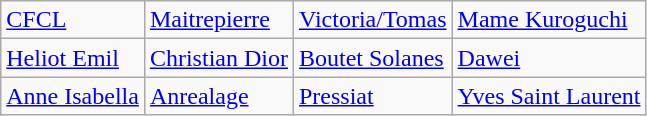<table class="wikitable">
<tr>
<td><a href='#'>CFCL</a></td>
<td><a href='#'>Maitrepierre</a></td>
<td><a href='#'>Victoria/Tomas</a></td>
<td><a href='#'>Mame Kuroguchi</a></td>
</tr>
<tr>
<td><a href='#'>Heliot Emil</a></td>
<td><a href='#'>Christian Dior</a></td>
<td><a href='#'>Boutet Solanes</a></td>
<td><a href='#'>Dawei</a></td>
</tr>
<tr>
<td><a href='#'>Anne Isabella</a></td>
<td><a href='#'>Anrealage</a></td>
<td><a href='#'>Pressiat</a></td>
<td><a href='#'>Yves Saint Laurent</a></td>
</tr>
</table>
